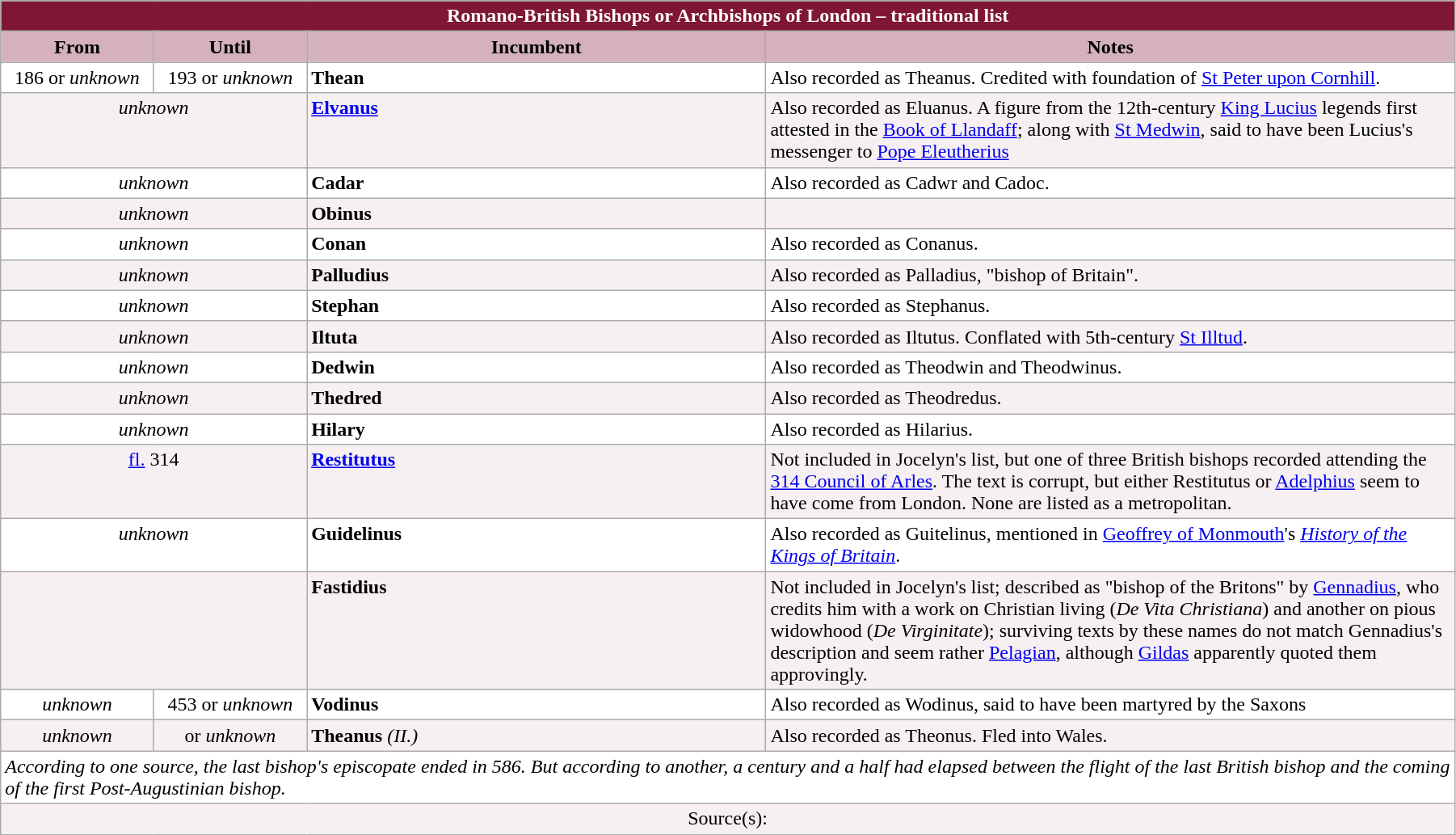<table class="wikitable" style="width:95%; border:1">
<tr>
<th colspan="4" style="background-color: #7F1734; color: white;">Romano-British Bishops or Archbishops of London – traditional list</th>
</tr>
<tr>
<th style="background-color: #D4B1BB; width: 10%;">From</th>
<th style="background-color: #D4B1BB; width: 10%;">Until</th>
<th style="background-color: #D4B1BB; width: 30%;">Incumbent</th>
<th style="background-color: #D4B1BB; width: 45%;">Notes</th>
</tr>
<tr valign="top" style="background-color: white;">
<td align="center">186 or <em>unknown</em></td>
<td align="center">193 or <em>unknown</em></td>
<td><strong>Thean</strong></td>
<td>Also recorded as Theanus. Credited with foundation of <a href='#'>St Peter upon Cornhill</a>.</td>
</tr>
<tr valign="top" style="background-color: #F7F0F2;">
<td colspan="2" align="center"><em>unknown</em></td>
<td><strong><a href='#'>Elvanus</a></strong></td>
<td>Also recorded as Eluanus. A figure from the 12th-century <a href='#'>King Lucius</a> legends first attested in the <a href='#'>Book of Llandaff</a>; along with <a href='#'>St Medwin</a>, said to have been Lucius's messenger to <a href='#'>Pope Eleutherius</a></td>
</tr>
<tr valign="top" style="background-color: white;">
<td colspan="2" align="center"><em>unknown</em></td>
<td><strong>Cadar</strong></td>
<td>Also recorded as Cadwr and Cadoc.</td>
</tr>
<tr valign="top" style="background-color: #F7F0F2;">
<td colspan="2" align="center"><em>unknown</em></td>
<td><strong>Obinus</strong></td>
<td></td>
</tr>
<tr valign="top" style="background-color: white;">
<td colspan="2" align="center"><em>unknown</em></td>
<td><strong>Conan</strong></td>
<td>Also recorded as Conanus.</td>
</tr>
<tr valign="top" style="background-color: #F7F0F2;">
<td colspan="2" align="center"><em>unknown</em></td>
<td><strong>Palludius</strong></td>
<td>Also recorded as Palladius, "bishop of Britain".</td>
</tr>
<tr valign="top" style="background-color: white;">
<td colspan="2" align="center"><em>unknown</em></td>
<td><strong>Stephan</strong></td>
<td>Also recorded as Stephanus.</td>
</tr>
<tr valign="top" style="background-color: #F7F0F2;">
<td colspan="2" align="center"><em>unknown</em></td>
<td><strong>Iltuta</strong></td>
<td>Also recorded as Iltutus. Conflated with 5th-century <a href='#'>St Illtud</a>.</td>
</tr>
<tr valign="top" style="background-color: white;">
<td colspan="2" align="center"><em>unknown</em></td>
<td><strong>Dedwin</strong></td>
<td>Also recorded as Theodwin and Theodwinus.</td>
</tr>
<tr valign="top" style="background-color: #F7F0F2;">
<td colspan="2" align="center"><em>unknown</em></td>
<td><strong>Thedred</strong></td>
<td>Also recorded as Theodredus.</td>
</tr>
<tr valign="top" style="background-color: white;">
<td colspan="2" align="center"><em>unknown</em></td>
<td><strong>Hilary</strong></td>
<td>Also recorded as Hilarius.</td>
</tr>
<tr valign="top" style="background-color: #F7F0F2;">
<td colspan="2" align="center"><a href='#'>fl.</a> 314</td>
<td><strong><a href='#'>Restitutus</a></strong></td>
<td>Not included in Jocelyn's list, but one of three British bishops recorded attending the <a href='#'>314 Council of Arles</a>. The text is corrupt, but either Restitutus or <a href='#'>Adelphius</a> seem to have come from London. None are listed as a metropolitan.</td>
</tr>
<tr valign="top" style="background-color: white;">
<td colspan="2" align="center"><em>unknown</em></td>
<td><strong>Guidelinus</strong></td>
<td>Also recorded as Guitelinus, mentioned in <a href='#'>Geoffrey of Monmouth</a>'s <em><a href='#'>History of the Kings of Britain</a></em>.</td>
</tr>
<tr valign="top" style="background-color: #F7F0F2;">
<td colspan="2" align="center"></td>
<td><strong>Fastidius</strong></td>
<td>Not included in Jocelyn's list; described as "bishop of the Britons" by <a href='#'>Gennadius</a>, who credits him with a work on Christian living (<em>De Vita Christiana</em>) and another on pious widowhood (<em>De Virginitate</em>); surviving texts by these names do not match Gennadius's description and seem rather <a href='#'>Pelagian</a>, although <a href='#'>Gildas</a> apparently quoted them approvingly.</td>
</tr>
<tr valign="top" style="background-color: white;">
<td align="center"><em>unknown</em></td>
<td align="center">453 or <em>unknown</em></td>
<td><strong>Vodinus</strong></td>
<td>Also recorded as Wodinus, said to have been martyred by the Saxons</td>
</tr>
<tr valign="top" style="background-color: #F7F0F2;">
<td align="center"><em>unknown</em></td>
<td align="center"> or <em>unknown</em></td>
<td><strong>Theanus</strong> <em>(II.)</em></td>
<td>Also recorded as Theonus. Fled into Wales.</td>
</tr>
<tr valign="top" style="background-color: white;">
<td colspan="4"><em>According to one source, the last bishop's episcopate ended in 586. But according to another, a century and a half had elapsed between the flight of the last British bishop and the coming of the first Post-Augustinian bishop.</em></td>
</tr>
<tr valign="top" style="background-color: #F7F0F2;">
<td align="center" colspan="4">Source(s):</td>
</tr>
</table>
